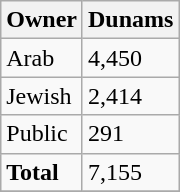<table class="wikitable">
<tr>
<th>Owner</th>
<th>Dunams</th>
</tr>
<tr>
<td>Arab</td>
<td>4,450</td>
</tr>
<tr>
<td>Jewish</td>
<td>2,414</td>
</tr>
<tr>
<td>Public</td>
<td>291</td>
</tr>
<tr>
<td><strong>Total</strong></td>
<td>7,155</td>
</tr>
<tr>
</tr>
</table>
